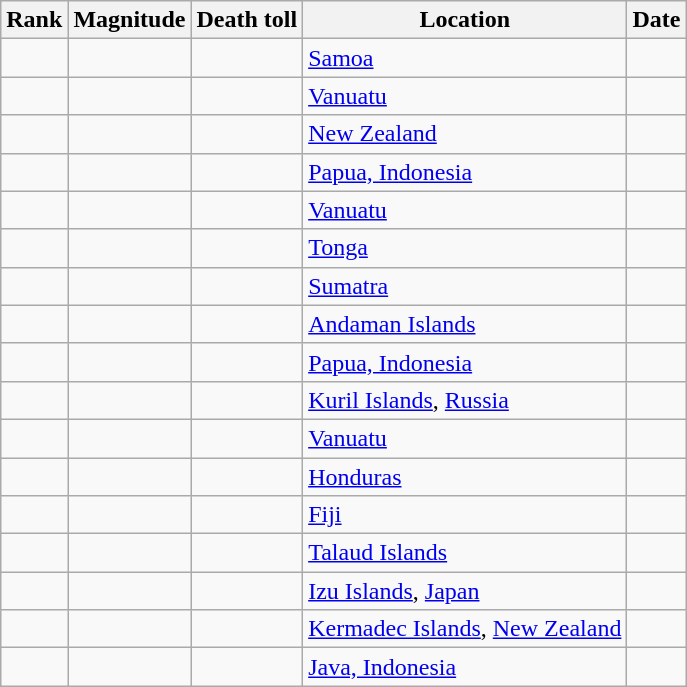<table class="sortable wikitable" style="font-size:100%;">
<tr>
<th>Rank</th>
<th>Magnitude</th>
<th>Death toll</th>
<th>Location</th>
<th>Date</th>
</tr>
<tr>
<td></td>
<td></td>
<td></td>
<td> <a href='#'>Samoa</a></td>
<td></td>
</tr>
<tr>
<td></td>
<td></td>
<td></td>
<td> <a href='#'>Vanuatu</a></td>
<td></td>
</tr>
<tr>
<td></td>
<td></td>
<td></td>
<td> <a href='#'>New Zealand</a></td>
<td></td>
</tr>
<tr>
<td></td>
<td></td>
<td></td>
<td> <a href='#'>Papua, Indonesia</a></td>
<td></td>
</tr>
<tr>
<td></td>
<td></td>
<td></td>
<td> <a href='#'>Vanuatu</a></td>
<td></td>
</tr>
<tr>
<td></td>
<td></td>
<td></td>
<td> <a href='#'>Tonga</a></td>
<td></td>
</tr>
<tr>
<td></td>
<td></td>
<td></td>
<td> <a href='#'>Sumatra</a></td>
<td></td>
</tr>
<tr>
<td></td>
<td></td>
<td></td>
<td> <a href='#'>Andaman Islands</a></td>
<td></td>
</tr>
<tr>
<td></td>
<td></td>
<td></td>
<td> <a href='#'>Papua, Indonesia</a></td>
<td></td>
</tr>
<tr>
<td></td>
<td></td>
<td></td>
<td> <a href='#'>Kuril Islands</a>, <a href='#'>Russia</a></td>
<td></td>
</tr>
<tr>
<td></td>
<td></td>
<td></td>
<td> <a href='#'>Vanuatu</a></td>
<td></td>
</tr>
<tr>
<td></td>
<td></td>
<td></td>
<td> <a href='#'>Honduras</a></td>
<td></td>
</tr>
<tr>
<td></td>
<td></td>
<td></td>
<td> <a href='#'>Fiji</a></td>
<td></td>
</tr>
<tr>
<td></td>
<td></td>
<td></td>
<td> <a href='#'>Talaud Islands</a></td>
<td></td>
</tr>
<tr>
<td></td>
<td></td>
<td></td>
<td> <a href='#'>Izu Islands</a>, <a href='#'>Japan</a></td>
<td></td>
</tr>
<tr>
<td></td>
<td></td>
<td></td>
<td> <a href='#'>Kermadec Islands</a>, <a href='#'>New Zealand</a></td>
<td></td>
</tr>
<tr>
<td></td>
<td></td>
<td></td>
<td> <a href='#'>Java, Indonesia</a></td>
<td></td>
</tr>
</table>
